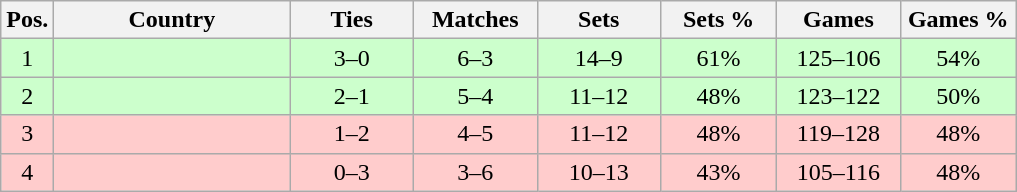<table class="wikitable nowrap" style=text-align:center>
<tr>
<th>Pos.</th>
<th width=150>Country</th>
<th width=75>Ties</th>
<th width=75>Matches</th>
<th width=75>Sets</th>
<th width=70>Sets %</th>
<th width=75>Games</th>
<th width=70>Games %</th>
</tr>
<tr bgcolor=ccffcc>
<td>1</td>
<td align=left></td>
<td>3–0</td>
<td>6–3</td>
<td>14–9</td>
<td>61%</td>
<td>125–106</td>
<td>54%</td>
</tr>
<tr bgcolor=ccffcc>
<td>2</td>
<td align="left"></td>
<td>2–1</td>
<td>5–4</td>
<td>11–12</td>
<td>48%</td>
<td>123–122</td>
<td>50%</td>
</tr>
<tr bgcolor=ffcccc>
<td>3</td>
<td align="left"></td>
<td>1–2</td>
<td>4–5</td>
<td>11–12</td>
<td>48%</td>
<td>119–128</td>
<td>48%</td>
</tr>
<tr bgcolor=ffcccc>
<td>4</td>
<td align=left></td>
<td>0–3</td>
<td>3–6</td>
<td>10–13</td>
<td>43%</td>
<td>105–116</td>
<td>48%</td>
</tr>
</table>
